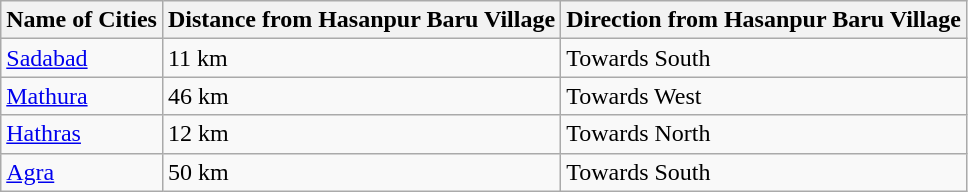<table class="wikitable sortable">
<tr>
<th>Name of Cities</th>
<th>Distance from Hasanpur Baru Village</th>
<th>Direction from Hasanpur Baru Village</th>
</tr>
<tr>
<td><a href='#'>Sadabad</a></td>
<td>11 km</td>
<td>Towards South</td>
</tr>
<tr>
<td><a href='#'>Mathura</a></td>
<td>46 km</td>
<td>Towards West</td>
</tr>
<tr>
<td><a href='#'>Hathras</a></td>
<td>12 km</td>
<td>Towards North</td>
</tr>
<tr>
<td><a href='#'>Agra</a></td>
<td>50 km</td>
<td>Towards South</td>
</tr>
</table>
